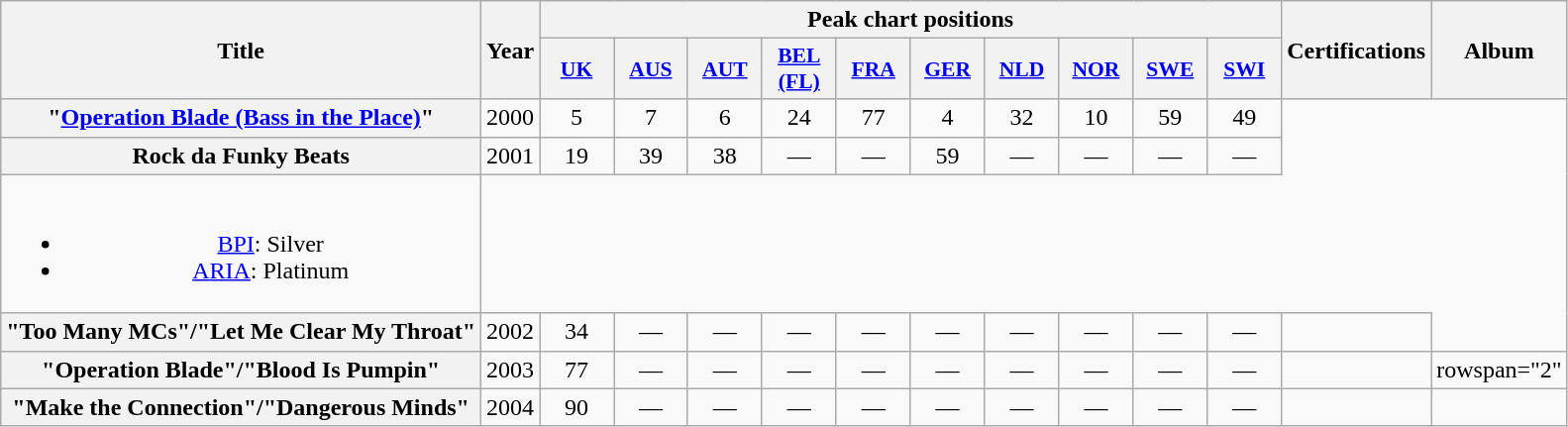<table class="wikitable plainrowheaders" style="text-align:center;">
<tr>
<th scope="col" rowspan="2">Title</th>
<th scope="col" rowspan="2">Year</th>
<th scope="col" colspan="10">Peak chart positions</th>
<th scope="col" rowspan="2">Certifications</th>
<th scope="col" rowspan="2">Album</th>
</tr>
<tr>
<th scope="col" style="width:3em;font-size:90%;"><a href='#'>UK</a><br></th>
<th scope="col" style="width:3em;font-size:90%;"><a href='#'>AUS</a><br></th>
<th scope="col" style="width:3em;font-size:90%;"><a href='#'>AUT</a><br></th>
<th scope="col" style="width:3em;font-size:90%;"><a href='#'>BEL<br>(FL)</a><br></th>
<th scope="col" style="width:3em;font-size:90%;"><a href='#'>FRA</a><br></th>
<th scope="col" style="width:3em;font-size:90%;"><a href='#'>GER</a><br></th>
<th scope="col" style="width:3em;font-size:90%;"><a href='#'>NLD</a><br></th>
<th scope="col" style="width:3em;font-size:90%;"><a href='#'>NOR</a><br></th>
<th scope="col" style="width:3em;font-size:90%;"><a href='#'>SWE</a><br></th>
<th scope="col" style="width:3em;font-size:90%;"><a href='#'>SWI</a><br></th>
</tr>
<tr>
<th scope="row">"<a href='#'>Operation Blade (Bass in the Place)</a>"</th>
<td>2000</td>
<td>5</td>
<td>7</td>
<td>6</td>
<td>24</td>
<td>77</td>
<td>4</td>
<td>32</td>
<td>10</td>
<td>59</td>
<td>49</td>
</tr>
<tr>
<th scope="row">Rock da Funky Beats<br></th>
<td>2001</td>
<td>19</td>
<td>39</td>
<td>38</td>
<td>—</td>
<td>—</td>
<td>59</td>
<td>—</td>
<td>—</td>
<td>—</td>
<td>—</td>
</tr>
<tr>
<td><br><ul><li><a href='#'>BPI</a>: Silver</li><li><a href='#'>ARIA</a>: Platinum</li></ul></td>
</tr>
<tr>
<th scope="row">"Too Many MCs"/"Let Me Clear My Throat"</th>
<td>2002</td>
<td>34</td>
<td>—</td>
<td>—</td>
<td>—</td>
<td>—</td>
<td>—</td>
<td>—</td>
<td>—</td>
<td>—</td>
<td>—</td>
<td></td>
</tr>
<tr>
<th scope="row">"Operation Blade"/"Blood Is Pumpin"<br></th>
<td>2003</td>
<td>77</td>
<td>—</td>
<td>—</td>
<td>—</td>
<td>—</td>
<td>—</td>
<td>—</td>
<td>—</td>
<td>—</td>
<td>—</td>
<td></td>
<td>rowspan="2" </td>
</tr>
<tr>
<th scope="row">"Make the Connection"/"Dangerous Minds"</th>
<td>2004</td>
<td>90</td>
<td>—</td>
<td>—</td>
<td>—</td>
<td>—</td>
<td>—</td>
<td>—</td>
<td>—</td>
<td>—</td>
<td>—</td>
<td></td>
</tr>
</table>
